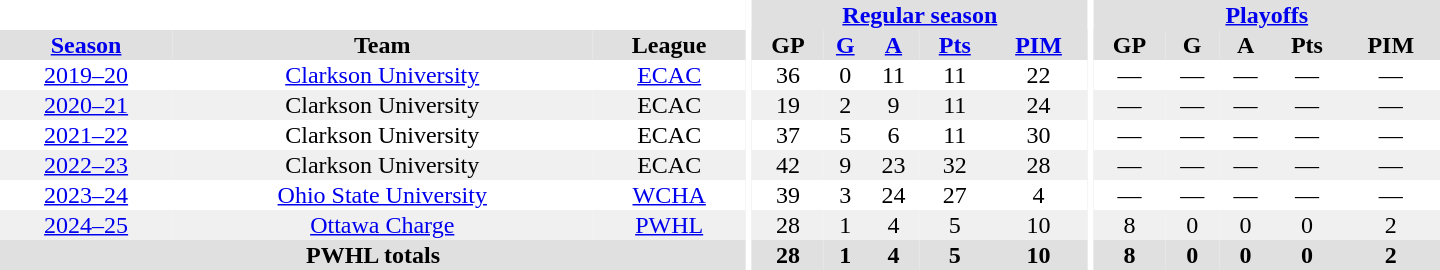<table border="0" cellpadding="1" cellspacing="0" style="text-align:center; width:60em">
<tr bgcolor="#e0e0e0">
<th colspan="3" bgcolor="#ffffff"></th>
<th rowspan="97" bgcolor="#ffffff"></th>
<th colspan="5"><a href='#'>Regular season</a></th>
<th rowspan="97" bgcolor="#ffffff"></th>
<th colspan="5"><a href='#'>Playoffs</a></th>
</tr>
<tr bgcolor="#e0e0e0">
<th><a href='#'>Season</a></th>
<th>Team</th>
<th>League</th>
<th>GP</th>
<th><a href='#'>G</a></th>
<th><a href='#'>A</a></th>
<th><a href='#'>Pts</a></th>
<th><a href='#'>PIM</a></th>
<th>GP</th>
<th>G</th>
<th>A</th>
<th>Pts</th>
<th>PIM</th>
</tr>
<tr>
<td><a href='#'>2019–20</a></td>
<td><a href='#'>Clarkson University</a></td>
<td><a href='#'>ECAC</a></td>
<td>36</td>
<td>0</td>
<td>11</td>
<td>11</td>
<td>22</td>
<td>—</td>
<td>—</td>
<td>—</td>
<td>—</td>
<td>—</td>
</tr>
<tr bgcolor="#f0f0f0">
<td><a href='#'>2020–21</a></td>
<td>Clarkson University</td>
<td>ECAC</td>
<td>19</td>
<td>2</td>
<td>9</td>
<td>11</td>
<td>24</td>
<td>—</td>
<td>—</td>
<td>—</td>
<td>—</td>
<td>—</td>
</tr>
<tr>
<td><a href='#'>2021–22</a></td>
<td>Clarkson University</td>
<td>ECAC</td>
<td>37</td>
<td>5</td>
<td>6</td>
<td>11</td>
<td>30</td>
<td>—</td>
<td>—</td>
<td>—</td>
<td>—</td>
<td>—</td>
</tr>
<tr bgcolor="#f0f0f0">
<td><a href='#'>2022–23</a></td>
<td>Clarkson University</td>
<td>ECAC</td>
<td>42</td>
<td>9</td>
<td>23</td>
<td>32</td>
<td>28</td>
<td>—</td>
<td>—</td>
<td>—</td>
<td>—</td>
<td>—</td>
</tr>
<tr>
<td><a href='#'>2023–24</a></td>
<td><a href='#'>Ohio State University</a></td>
<td><a href='#'>WCHA</a></td>
<td>39</td>
<td>3</td>
<td>24</td>
<td>27</td>
<td>4</td>
<td>—</td>
<td>—</td>
<td>—</td>
<td>—</td>
<td>—</td>
</tr>
<tr bgcolor="#f0f0f0">
<td><a href='#'>2024–25</a></td>
<td><a href='#'>Ottawa Charge</a></td>
<td><a href='#'>PWHL</a></td>
<td>28</td>
<td>1</td>
<td>4</td>
<td>5</td>
<td>10</td>
<td>8</td>
<td>0</td>
<td>0</td>
<td>0</td>
<td>2</td>
</tr>
<tr bgcolor="#e0e0e0">
<th colspan="3">PWHL totals</th>
<th>28</th>
<th>1</th>
<th>4</th>
<th>5</th>
<th>10</th>
<th>8</th>
<th>0</th>
<th>0</th>
<th>0</th>
<th>2</th>
</tr>
</table>
